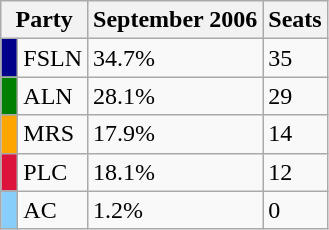<table class="wikitable">
<tr>
<th colspan=2>Party</th>
<th>September 2006</th>
<th>Seats</th>
</tr>
<tr>
<td style="background:darkblue;"> </td>
<td>FSLN</td>
<td>34.7%</td>
<td>35</td>
</tr>
<tr>
<td bgcolor=green> </td>
<td>ALN</td>
<td>28.1%</td>
<td>29</td>
</tr>
<tr>
<td style="background:orange;"> </td>
<td>MRS</td>
<td>17.9%</td>
<td>14</td>
</tr>
<tr>
<td style="background:crimson;"> </td>
<td>PLC</td>
<td>18.1%</td>
<td>12</td>
</tr>
<tr>
<td style="background:lightskyblue;"> </td>
<td>AC</td>
<td>1.2%</td>
<td>0</td>
</tr>
</table>
